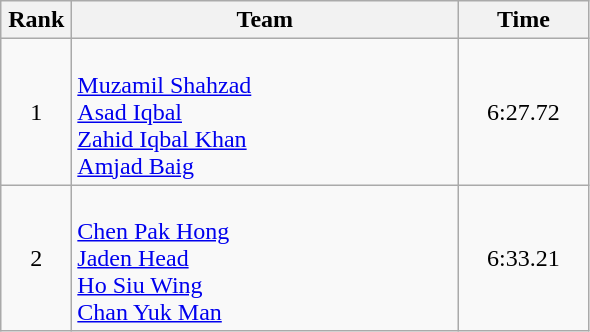<table class=wikitable style="text-align:center">
<tr>
<th width=40>Rank</th>
<th width=250>Team</th>
<th width=80>Time</th>
</tr>
<tr>
<td>1</td>
<td align="left"><br><a href='#'>Muzamil Shahzad</a><br><a href='#'>Asad Iqbal</a><br><a href='#'>Zahid Iqbal Khan</a><br><a href='#'>Amjad Baig</a></td>
<td>6:27.72</td>
</tr>
<tr>
<td>2</td>
<td align="left"><br><a href='#'>Chen Pak Hong</a><br><a href='#'>Jaden Head</a><br><a href='#'>Ho Siu Wing</a><br><a href='#'>Chan Yuk Man</a></td>
<td>6:33.21</td>
</tr>
</table>
